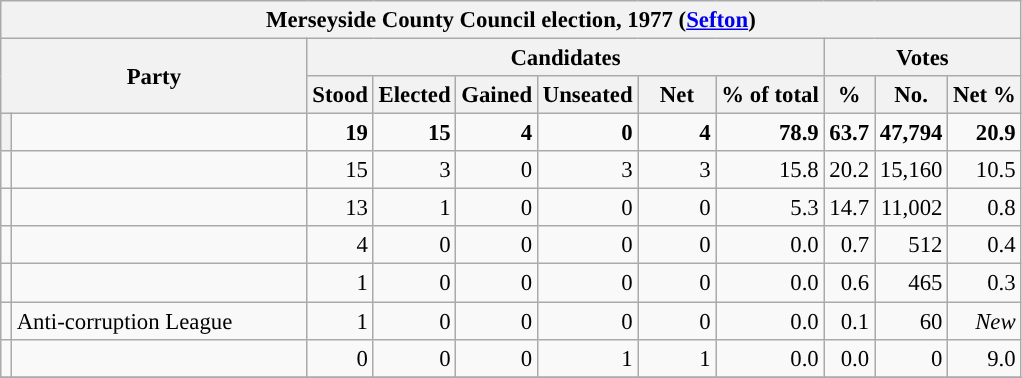<table class="wikitable" style="font-size:95%">
<tr>
<th colspan="16" style="background-color:#f2f2f2">Merseyside County Council election, 1977 (<a href='#'>Sefton</a>)</th>
</tr>
<tr style="vertical-align:center;">
<th colspan="2" rowspan="2">Party</th>
<th colspan="6" style="width: 30px">Candidates</th>
<th colspan="5" style="width: 30px">Votes</th>
</tr>
<tr>
<th>Stood</th>
<th>Elected</th>
<th>Gained</th>
<th>Unseated</th>
<th style="width: 45px">Net</th>
<th>% of total</th>
<th>%</th>
<th>No.</th>
<th>Net %</th>
</tr>
<tr>
<th style="background-color: "></th>
<td style="width: 190px"><a href='#'></a></td>
<td style="text-align:right; "><strong>19</strong></td>
<td style="text-align:right; "><strong>15</strong></td>
<td style="text-align:right; "><strong>4</strong></td>
<td style="text-align:right; "><strong>0</strong></td>
<td style="text-align:right; "><span><strong>4</strong></span></td>
<td style="text-align:right; "><strong>78.9</strong></td>
<td style="text-align:right; "><strong>63.7</strong></td>
<td style="text-align:right; "><strong>47,794</strong></td>
<td style="text-align:right; "><span><strong>20.9</strong></span></td>
</tr>
<tr>
<td style="background-color: "></td>
<td style="width: 190px"><a href='#'></a></td>
<td style="text-align:right; ">15</td>
<td style="text-align:right; ">3</td>
<td style="text-align:right; ">0</td>
<td style="text-align:right; ">3</td>
<td style="text-align:right; "><span>3</span></td>
<td style="text-align:right; ">15.8</td>
<td style="text-align:right; ">20.2</td>
<td style="text-align:right; ">15,160</td>
<td style="text-align:right; "><span>10.5</span></td>
</tr>
<tr>
<td style="background-color: "></td>
<td style="width: 190px"><a href='#'></a></td>
<td style="text-align:right; ">13</td>
<td style="text-align:right; ">1</td>
<td style="text-align:right; ">0</td>
<td style="text-align:right; ">0</td>
<td style="text-align:right; ">0</td>
<td style="text-align:right; ">5.3</td>
<td style="text-align:right; ">14.7</td>
<td style="text-align:right; ">11,002</td>
<td style="text-align:right; "><span>0.8</span></td>
</tr>
<tr>
<td style="background-color: "></td>
<td style="width: 190px"><a href='#'></a></td>
<td style="text-align:right; ">4</td>
<td style="text-align:right; ">0</td>
<td style="text-align:right; ">0</td>
<td style="text-align:right; ">0</td>
<td style="text-align:right; ">0</td>
<td style="text-align:right; ">0.0</td>
<td style="text-align:right; ">0.7</td>
<td style="text-align:right; ">512</td>
<td style="text-align:right; "><span>0.4</span></td>
</tr>
<tr>
<td style="background-color: "></td>
<td style="width: 190px"><a href='#'></a></td>
<td style="text-align:right; ">1</td>
<td style="text-align:right; ">0</td>
<td style="text-align:right; ">0</td>
<td style="text-align:right; ">0</td>
<td style="text-align:right; ">0</td>
<td style="text-align:right; ">0.0</td>
<td style="text-align:right; ">0.6</td>
<td style="text-align:right; ">465</td>
<td style="text-align:right; "><span>0.3</span></td>
</tr>
<tr>
<td style="background-color: "></td>
<td style="width: 190px">Anti-corruption League</td>
<td style="text-align:right; ">1</td>
<td style="text-align:right; ">0</td>
<td style="text-align:right; ">0</td>
<td style="text-align:right; ">0</td>
<td style="text-align:right; ">0</td>
<td style="text-align:right; ">0.0</td>
<td style="text-align:right; ">0.1</td>
<td style="text-align:right; ">60</td>
<td style="text-align:right; "><em>New</em></td>
</tr>
<tr>
<td style="background-color: "></td>
<td style="width: 190px"><a href='#'></a></td>
<td style="text-align:right; ">0</td>
<td style="text-align:right; ">0</td>
<td style="text-align:right; ">0</td>
<td style="text-align:right; ">1</td>
<td style="text-align:right; "><span>1</span></td>
<td style="text-align:right; ">0.0</td>
<td style="text-align:right; ">0.0</td>
<td style="text-align:right; ">0</td>
<td style="text-align:right; "><span>9.0</span></td>
</tr>
<tr>
</tr>
</table>
